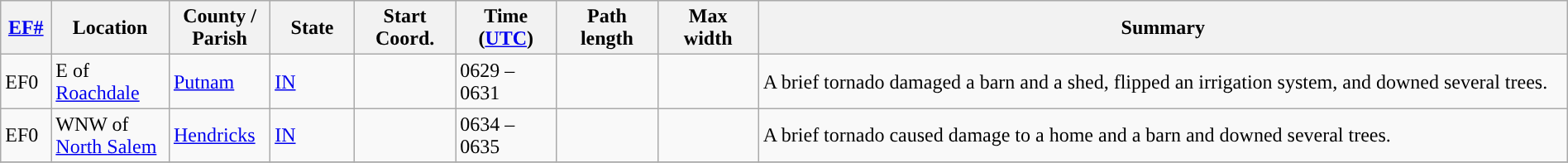<table class="wikitable sortable" style="width:100%;">
<tr>
<th scope="col" width="3%" align="center"><a href='#'>EF#</a></th>
<th scope="col" width="7%" align="center" class="unsortable">Location</th>
<th scope="col" width="6%" align="center" class="unsortable">County / Parish</th>
<th scope="col" width="5%" align="center">State</th>
<th scope="col" width="6%" align="center">Start Coord.</th>
<th scope="col" width="6%" align="center">Time (<a href='#'>UTC</a>)</th>
<th scope="col" width="6%" align="center">Path length</th>
<th scope="col" width="6%" align="center">Max width</th>
<th scope="col" width="48%" class="unsortable" align="center">Summary</th>
</tr>
<tr>
<td>EF0</td>
<td>E of <a href='#'>Roachdale</a></td>
<td><a href='#'>Putnam</a></td>
<td><a href='#'>IN</a></td>
<td></td>
<td>0629 – 0631</td>
<td></td>
<td></td>
<td>A brief tornado damaged a barn and a shed, flipped an irrigation system, and downed several trees.</td>
</tr>
<tr>
<td>EF0</td>
<td>WNW of <a href='#'>North Salem</a></td>
<td><a href='#'>Hendricks</a></td>
<td><a href='#'>IN</a></td>
<td></td>
<td>0634 – 0635</td>
<td></td>
<td></td>
<td>A brief tornado caused damage to a home and a barn and downed several trees.</td>
</tr>
<tr>
</tr>
</table>
